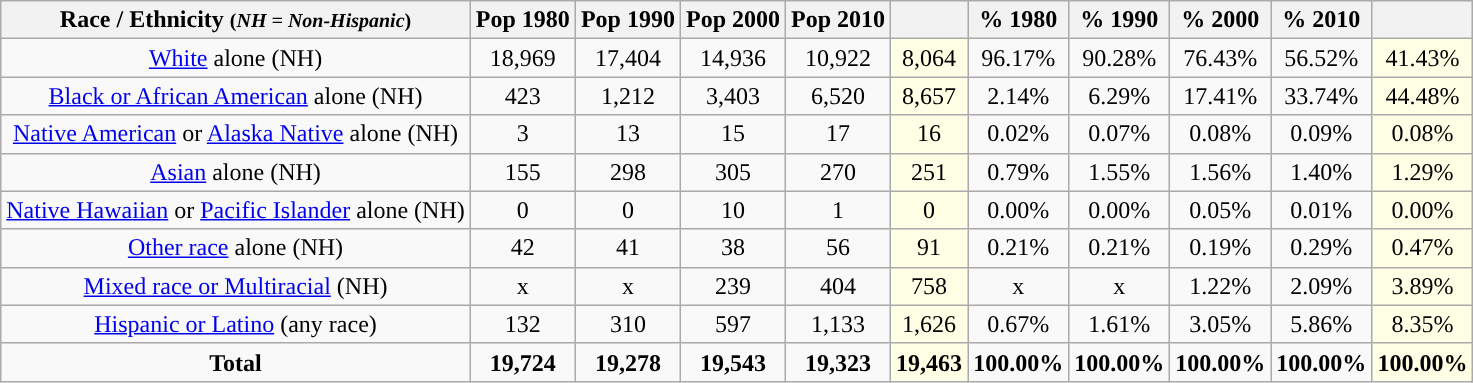<table class="wikitable" style="text-align:center;">
<tr>
<th>Race / Ethnicity <small>(<em>NH = Non-Hispanic</em>)</small></th>
<th>Pop 1980</th>
<th>Pop 1990</th>
<th>Pop 2000</th>
<th>Pop 2010</th>
<th></th>
<th>% 1980</th>
<th>% 1990</th>
<th>% 2000</th>
<th>% 2010</th>
<th></th>
</tr>
<tr>
<td><a href='#'>White</a> alone (NH)</td>
<td>18,969</td>
<td>17,404</td>
<td>14,936</td>
<td>10,922</td>
<td style='background: #ffffe6;'>8,064</td>
<td>96.17%</td>
<td>90.28%</td>
<td>76.43%</td>
<td>56.52%</td>
<td style='background: #ffffe6;'>41.43%</td>
</tr>
<tr>
<td><a href='#'>Black or African American</a> alone (NH)</td>
<td>423</td>
<td>1,212</td>
<td>3,403</td>
<td>6,520</td>
<td style='background: #ffffe6;'>8,657</td>
<td>2.14%</td>
<td>6.29%</td>
<td>17.41%</td>
<td>33.74%</td>
<td style='background: #ffffe6;'>44.48%</td>
</tr>
<tr>
<td><a href='#'>Native American</a> or <a href='#'>Alaska Native</a> alone (NH)</td>
<td>3 </td>
<td>13</td>
<td>15</td>
<td>17</td>
<td style='background: #ffffe6;'>16</td>
<td>0.02%</td>
<td>0.07%</td>
<td>0.08%</td>
<td>0.09%</td>
<td style='background: #ffffe6;'>0.08%</td>
</tr>
<tr>
<td><a href='#'>Asian</a> alone (NH)</td>
<td>155 </td>
<td>298</td>
<td>305</td>
<td>270</td>
<td style='background: #ffffe6;'>251</td>
<td>0.79%</td>
<td>1.55%</td>
<td>1.56%</td>
<td>1.40%</td>
<td style='background: #ffffe6;'>1.29%</td>
</tr>
<tr>
<td><a href='#'>Native Hawaiian</a> or <a href='#'>Pacific Islander</a> alone (NH)</td>
<td>0 </td>
<td>0 </td>
<td>10</td>
<td>1</td>
<td style='background: #ffffe6;'>0</td>
<td>0.00%</td>
<td>0.00%</td>
<td>0.05%</td>
<td>0.01%</td>
<td style='background: #ffffe6;'>0.00%</td>
</tr>
<tr>
<td><a href='#'>Other race</a> alone (NH)</td>
<td>42 </td>
<td>41</td>
<td>38</td>
<td>56</td>
<td style='background: #ffffe6;'>91</td>
<td>0.21%</td>
<td>0.21%</td>
<td>0.19%</td>
<td>0.29%</td>
<td style='background: #ffffe6;'>0.47%</td>
</tr>
<tr>
<td><a href='#'>Mixed race or Multiracial</a> (NH)</td>
<td>x </td>
<td>x </td>
<td>239</td>
<td>404</td>
<td style='background: #ffffe6;'>758</td>
<td>x</td>
<td>x</td>
<td>1.22%</td>
<td>2.09%</td>
<td style='background: #ffffe6;'>3.89%</td>
</tr>
<tr>
<td><a href='#'>Hispanic or Latino</a> (any race)</td>
<td>132 </td>
<td>310</td>
<td>597</td>
<td>1,133</td>
<td style='background: #ffffe6;'>1,626</td>
<td>0.67%</td>
<td>1.61%</td>
<td>3.05%</td>
<td>5.86%</td>
<td style='background: #ffffe6;'>8.35%</td>
</tr>
<tr>
<td><strong>Total</strong></td>
<td><strong>19,724</strong></td>
<td><strong>19,278</strong></td>
<td><strong>19,543</strong></td>
<td><strong>19,323</strong></td>
<td style='background: #ffffe6;'><strong>19,463</strong></td>
<td><strong>100.00%</strong></td>
<td><strong>100.00%</strong></td>
<td><strong>100.00%</strong></td>
<td><strong>100.00%</strong></td>
<td style='background: #ffffe6;'><strong>100.00%</strong></td>
</tr>
</table>
